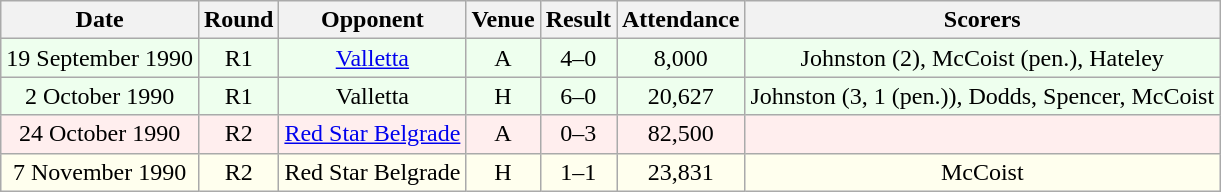<table class="wikitable sortable" style="font-size:100%; text-align:center">
<tr>
<th>Date</th>
<th>Round</th>
<th>Opponent</th>
<th>Venue</th>
<th>Result</th>
<th>Attendance</th>
<th>Scorers</th>
</tr>
<tr bgcolor = "#EEFFEE">
<td>19 September 1990</td>
<td>R1</td>
<td> <a href='#'>Valletta</a></td>
<td>A</td>
<td>4–0</td>
<td>8,000</td>
<td>Johnston (2), McCoist (pen.), Hateley</td>
</tr>
<tr bgcolor = "#EEFFEE">
<td>2 October 1990</td>
<td>R1</td>
<td> Valletta</td>
<td>H</td>
<td>6–0</td>
<td>20,627</td>
<td>Johnston (3, 1 (pen.)), Dodds, Spencer, McCoist</td>
</tr>
<tr bgcolor = "#FFEEEE">
<td>24 October 1990</td>
<td>R2</td>
<td> <a href='#'>Red Star Belgrade</a></td>
<td>A</td>
<td>0–3</td>
<td>82,500</td>
<td></td>
</tr>
<tr bgcolor = "#FFFFEE">
<td>7 November 1990</td>
<td>R2</td>
<td> Red Star Belgrade</td>
<td>H</td>
<td>1–1</td>
<td>23,831</td>
<td>McCoist</td>
</tr>
</table>
